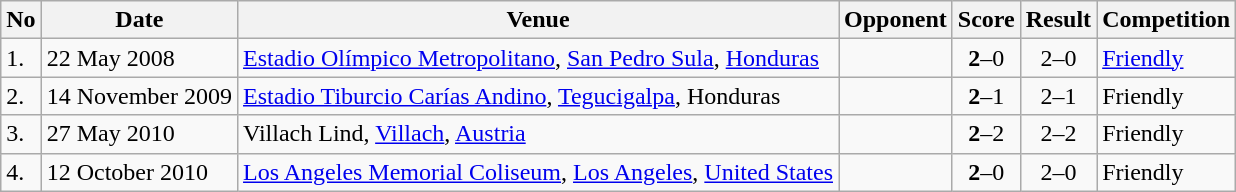<table class="wikitable" style="font-size:100%;">
<tr>
<th>No</th>
<th>Date</th>
<th>Venue</th>
<th>Opponent</th>
<th>Score</th>
<th>Result</th>
<th>Competition</th>
</tr>
<tr>
<td>1.</td>
<td>22 May 2008</td>
<td><a href='#'>Estadio Olímpico Metropolitano</a>, <a href='#'>San Pedro Sula</a>, <a href='#'>Honduras</a></td>
<td></td>
<td align=center><strong>2</strong>–0</td>
<td align=center>2–0</td>
<td><a href='#'>Friendly</a></td>
</tr>
<tr>
<td>2.</td>
<td>14 November 2009</td>
<td><a href='#'>Estadio Tiburcio Carías Andino</a>, <a href='#'>Tegucigalpa</a>, Honduras</td>
<td></td>
<td align=center><strong>2</strong>–1</td>
<td align=center>2–1</td>
<td>Friendly</td>
</tr>
<tr>
<td>3.</td>
<td>27 May 2010</td>
<td>Villach Lind, <a href='#'>Villach</a>, <a href='#'>Austria</a></td>
<td></td>
<td align=center><strong>2</strong>–2</td>
<td align=center>2–2</td>
<td>Friendly</td>
</tr>
<tr>
<td>4.</td>
<td>12 October 2010</td>
<td><a href='#'>Los Angeles Memorial Coliseum</a>, <a href='#'>Los Angeles</a>, <a href='#'>United States</a></td>
<td></td>
<td align=center><strong>2</strong>–0</td>
<td align=center>2–0</td>
<td>Friendly</td>
</tr>
</table>
